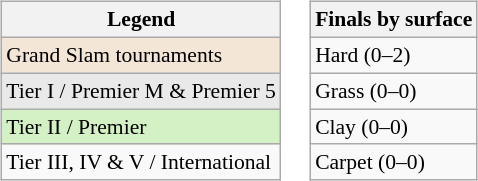<table>
<tr valign=top>
<td><br><table class="wikitable" style="font-size:90%">
<tr>
<th>Legend</th>
</tr>
<tr>
<td bgcolor=f3e6d7>Grand Slam tournaments</td>
</tr>
<tr>
<td bgcolor=e9e9e9>Tier I / Premier M & Premier 5</td>
</tr>
<tr>
<td bgcolor=d4f1c5>Tier II / Premier</td>
</tr>
<tr>
<td>Tier III, IV & V / International</td>
</tr>
</table>
</td>
<td><br><table class="wikitable" style="font-size:90%">
<tr>
<th>Finals by surface</th>
</tr>
<tr>
<td>Hard (0–2)</td>
</tr>
<tr>
<td>Grass (0–0)</td>
</tr>
<tr>
<td>Clay (0–0)</td>
</tr>
<tr>
<td>Carpet (0–0)</td>
</tr>
</table>
</td>
</tr>
</table>
